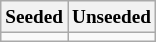<table class="wikitable" style="font-size:80%">
<tr>
<th>Seeded</th>
<th>Unseeded</th>
</tr>
<tr>
<td valign=top></td>
<td valign=top></td>
</tr>
</table>
